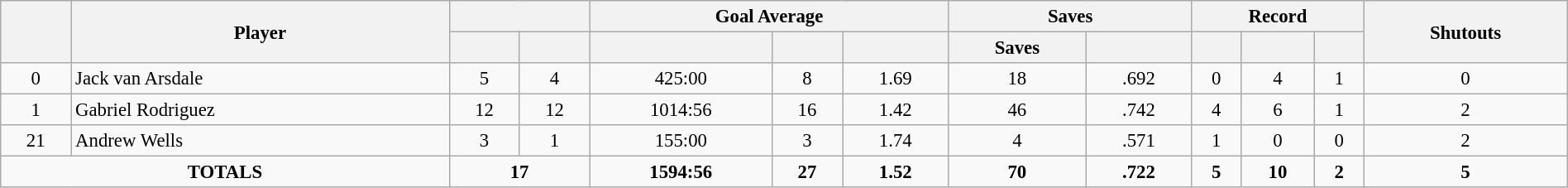<table class="wikitable" style="font-size: 95%; width:100%; text-align:center;">
<tr>
<th rowspan="2"></th>
<th rowspan="2">Player</th>
<th colspan="2"></th>
<th colspan="3">Goal Average</th>
<th colspan="2">Saves</th>
<th colspan="3">Record</th>
<th rowspan="2">Shutouts</th>
</tr>
<tr>
<th></th>
<th></th>
<th></th>
<th></th>
<th></th>
<th>Saves</th>
<th></th>
<th></th>
<th></th>
<th></th>
</tr>
<tr>
<td>0</td>
<td align="left">Jack van Arsdale</td>
<td>5</td>
<td>4</td>
<td>425:00</td>
<td>8</td>
<td>1.69</td>
<td>18</td>
<td>.692</td>
<td>0</td>
<td>4</td>
<td>1</td>
<td>0</td>
</tr>
<tr>
<td>1</td>
<td align="left">Gabriel Rodriguez</td>
<td>12</td>
<td>12</td>
<td>1014:56</td>
<td>16</td>
<td>1.42</td>
<td>46</td>
<td>.742</td>
<td>4</td>
<td>6</td>
<td>1</td>
<td>2</td>
</tr>
<tr>
<td>21</td>
<td align="left">Andrew Wells</td>
<td>3</td>
<td>1</td>
<td>155:00</td>
<td>3</td>
<td>1.74</td>
<td>4</td>
<td>.571</td>
<td>1</td>
<td>0</td>
<td>0</td>
<td>2</td>
</tr>
<tr>
<td colspan="2"><strong>TOTALS</strong></td>
<td colspan="2"><strong>17</strong></td>
<td><strong>1594:56</strong></td>
<td><strong>27</strong></td>
<td><strong>1.52</strong></td>
<td><strong>70</strong></td>
<td><strong>.722</strong></td>
<td><strong>5</strong></td>
<td><strong>10</strong></td>
<td><strong>2</strong></td>
<td><strong>5</strong></td>
</tr>
</table>
